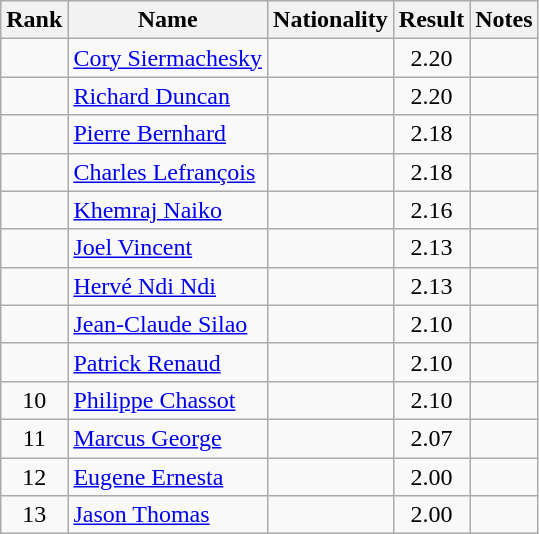<table class="wikitable sortable" style="text-align:center">
<tr>
<th>Rank</th>
<th>Name</th>
<th>Nationality</th>
<th>Result</th>
<th>Notes</th>
</tr>
<tr>
<td></td>
<td align=left><a href='#'>Cory Siermachesky</a></td>
<td align=left></td>
<td>2.20</td>
<td></td>
</tr>
<tr>
<td></td>
<td align=left><a href='#'>Richard Duncan</a></td>
<td align=left></td>
<td>2.20</td>
<td></td>
</tr>
<tr>
<td></td>
<td align=left><a href='#'>Pierre Bernhard</a></td>
<td align=left></td>
<td>2.18</td>
<td></td>
</tr>
<tr>
<td></td>
<td align=left><a href='#'>Charles Lefrançois</a></td>
<td align=left></td>
<td>2.18</td>
<td></td>
</tr>
<tr>
<td></td>
<td align=left><a href='#'>Khemraj Naiko</a></td>
<td align=left></td>
<td>2.16</td>
<td></td>
</tr>
<tr>
<td></td>
<td align=left><a href='#'>Joel Vincent</a></td>
<td align=left></td>
<td>2.13</td>
<td></td>
</tr>
<tr>
<td></td>
<td align=left><a href='#'>Hervé Ndi Ndi</a></td>
<td align=left></td>
<td>2.13</td>
<td></td>
</tr>
<tr>
<td></td>
<td align=left><a href='#'>Jean-Claude Silao</a></td>
<td align=left></td>
<td>2.10</td>
<td></td>
</tr>
<tr>
<td></td>
<td align=left><a href='#'>Patrick Renaud</a></td>
<td align=left></td>
<td>2.10</td>
<td></td>
</tr>
<tr>
<td>10</td>
<td align=left><a href='#'>Philippe Chassot</a></td>
<td align=left></td>
<td>2.10</td>
<td></td>
</tr>
<tr>
<td>11</td>
<td align=left><a href='#'>Marcus George</a></td>
<td align=left></td>
<td>2.07</td>
<td></td>
</tr>
<tr>
<td>12</td>
<td align=left><a href='#'>Eugene Ernesta</a></td>
<td align=left></td>
<td>2.00</td>
<td></td>
</tr>
<tr>
<td>13</td>
<td align=left><a href='#'>Jason Thomas</a></td>
<td align=left></td>
<td>2.00</td>
<td></td>
</tr>
</table>
